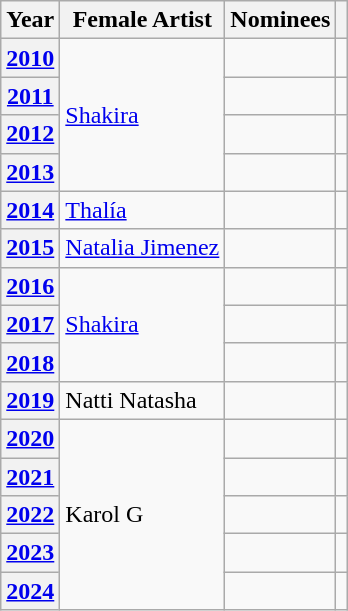<table class="wikitable">
<tr>
<th>Year</th>
<th>Female Artist</th>
<th>Nominees</th>
<th></th>
</tr>
<tr>
<th scope="row"><a href='#'>2010</a></th>
<td rowspan="4"><a href='#'>Shakira</a></td>
<td></td>
<td></td>
</tr>
<tr>
<th scope="row"><a href='#'>2011</a></th>
<td></td>
<td><br></td>
</tr>
<tr>
<th scope="row"><a href='#'>2012</a></th>
<td></td>
<td><br></td>
</tr>
<tr>
<th scope="row"><a href='#'>2013</a></th>
<td></td>
<td></td>
</tr>
<tr>
<th scope="row"><a href='#'>2014</a></th>
<td><a href='#'>Thalía</a></td>
<td></td>
<td><br></td>
</tr>
<tr>
<th scope="row"><a href='#'>2015</a></th>
<td><a href='#'>Natalia Jimenez</a></td>
<td></td>
<td><br></td>
</tr>
<tr>
<th scope="row"><a href='#'>2016</a></th>
<td rowspan="3"><a href='#'>Shakira</a></td>
<td></td>
<td></td>
</tr>
<tr>
<th scope="row"><a href='#'>2017</a></th>
<td></td>
<td></td>
</tr>
<tr>
<th scope="row"><a href='#'>2018</a></th>
<td></td>
<td></td>
</tr>
<tr>
<th scope="row"><a href='#'>2019</a></th>
<td>Natti Natasha</td>
<td></td>
<td></td>
</tr>
<tr>
<th scope="row"><a href='#'>2020</a></th>
<td rowspan="5">Karol G</td>
<td></td>
<td></td>
</tr>
<tr>
<th scope="row"><a href='#'>2021</a></th>
<td></td>
<td></td>
</tr>
<tr>
<th scope="row"><a href='#'>2022</a></th>
<td></td>
<td></td>
</tr>
<tr>
<th scope="row"><a href='#'>2023</a></th>
<td></td>
<td></td>
</tr>
<tr>
<th scope="row"><a href='#'>2024</a></th>
<td></td>
<td><br></td>
</tr>
</table>
